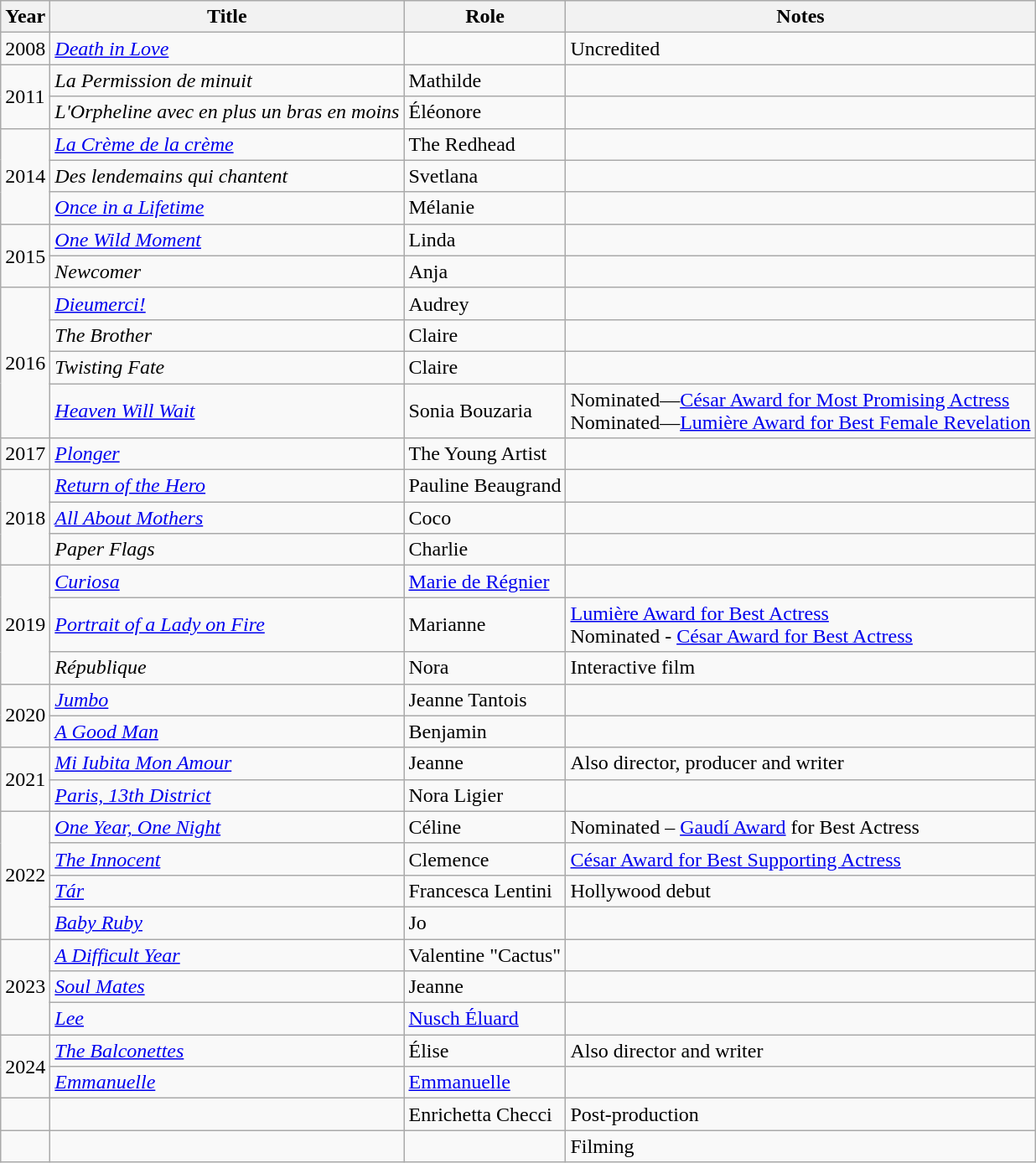<table class="wikitable sortable">
<tr>
<th>Year</th>
<th>Title</th>
<th>Role</th>
<th class="unsortable">Notes</th>
</tr>
<tr>
<td>2008</td>
<td><em><a href='#'>Death in Love</a></em></td>
<td></td>
<td>Uncredited</td>
</tr>
<tr>
<td rowspan=2>2011</td>
<td><em>La Permission de minuit</em></td>
<td>Mathilde</td>
<td></td>
</tr>
<tr>
<td><em>L'Orpheline avec en plus un bras en moins</em></td>
<td>Éléonore</td>
<td></td>
</tr>
<tr>
<td rowspan=3>2014</td>
<td><em><a href='#'>La Crème de la crème</a></em></td>
<td>The Redhead</td>
<td></td>
</tr>
<tr>
<td><em>Des lendemains qui chantent</em></td>
<td>Svetlana</td>
<td></td>
</tr>
<tr>
<td><em><a href='#'>Once in a Lifetime</a></em></td>
<td>Mélanie</td>
<td></td>
</tr>
<tr>
<td rowspan=2>2015</td>
<td><em><a href='#'>One Wild Moment</a></em></td>
<td>Linda</td>
<td></td>
</tr>
<tr>
<td><em>Newcomer</em></td>
<td>Anja</td>
<td></td>
</tr>
<tr>
<td rowspan=4>2016</td>
<td><em><a href='#'>Dieumerci!</a></em></td>
<td>Audrey</td>
<td></td>
</tr>
<tr>
<td><em>The Brother</em></td>
<td>Claire</td>
<td></td>
</tr>
<tr>
<td><em>Twisting Fate</em></td>
<td>Claire</td>
<td></td>
</tr>
<tr>
<td><em><a href='#'>Heaven Will Wait</a></em></td>
<td>Sonia Bouzaria</td>
<td>Nominated—<a href='#'>César Award for Most Promising Actress</a><br>Nominated—<a href='#'>Lumière Award for Best Female Revelation</a></td>
</tr>
<tr>
<td>2017</td>
<td><em><a href='#'>Plonger</a></em></td>
<td>The Young Artist</td>
<td></td>
</tr>
<tr>
<td rowspan=3>2018</td>
<td><em><a href='#'>Return of the Hero</a></em></td>
<td>Pauline Beaugrand</td>
<td></td>
</tr>
<tr>
<td><em><a href='#'>All About Mothers</a></em></td>
<td>Coco</td>
<td></td>
</tr>
<tr>
<td><em>Paper Flags</em></td>
<td>Charlie</td>
<td></td>
</tr>
<tr>
<td rowspan=3>2019</td>
<td><em><a href='#'>Curiosa</a></em></td>
<td><a href='#'>Marie de Régnier</a></td>
<td></td>
</tr>
<tr>
<td><em><a href='#'>Portrait of a Lady on Fire</a></em></td>
<td>Marianne</td>
<td><a href='#'>Lumière Award for Best Actress</a><br>Nominated - <a href='#'>César Award for Best Actress</a></td>
</tr>
<tr>
<td><em>République</em></td>
<td>Nora</td>
<td>Interactive film</td>
</tr>
<tr>
<td rowspan=2>2020</td>
<td><em><a href='#'>Jumbo</a></em></td>
<td>Jeanne Tantois</td>
<td></td>
</tr>
<tr>
<td><em><a href='#'>A Good Man</a></em></td>
<td>Benjamin</td>
<td></td>
</tr>
<tr>
<td rowspan=2>2021</td>
<td><em><a href='#'>Mi Iubita Mon Amour</a></em></td>
<td>Jeanne</td>
<td>Also director, producer and writer</td>
</tr>
<tr>
<td><em><a href='#'>Paris, 13th District</a></em></td>
<td>Nora Ligier</td>
<td></td>
</tr>
<tr>
<td rowspan=4>2022</td>
<td><em><a href='#'>One Year, One Night</a></em></td>
<td>Céline</td>
<td>Nominated – <a href='#'>Gaudí Award</a> for Best Actress</td>
</tr>
<tr>
<td><em><a href='#'>The Innocent</a></em></td>
<td>Clemence</td>
<td><a href='#'>César Award for Best Supporting Actress</a></td>
</tr>
<tr>
<td><em><a href='#'>Tár</a></em></td>
<td>Francesca Lentini</td>
<td>Hollywood debut</td>
</tr>
<tr>
<td><em><a href='#'>Baby Ruby</a></em></td>
<td>Jo</td>
<td></td>
</tr>
<tr>
<td rowspan=3>2023</td>
<td><em><a href='#'>A Difficult Year</a></em></td>
<td>Valentine "Cactus"</td>
<td></td>
</tr>
<tr>
<td><em><a href='#'>Soul Mates</a></em></td>
<td>Jeanne</td>
<td></td>
</tr>
<tr>
<td><em><a href='#'>Lee</a></em></td>
<td><a href='#'>Nusch Éluard</a></td>
<td></td>
</tr>
<tr>
<td rowspan=2>2024</td>
<td><em><a href='#'>The Balconettes</a></em></td>
<td>Élise</td>
<td>Also director and writer</td>
</tr>
<tr>
<td><em><a href='#'>Emmanuelle</a></em></td>
<td><a href='#'>Emmanuelle</a></td>
<td></td>
</tr>
<tr>
<td></td>
<td></td>
<td>Enrichetta Checci</td>
<td>Post-production</td>
</tr>
<tr>
<td></td>
<td></td>
<td></td>
<td>Filming</td>
</tr>
</table>
